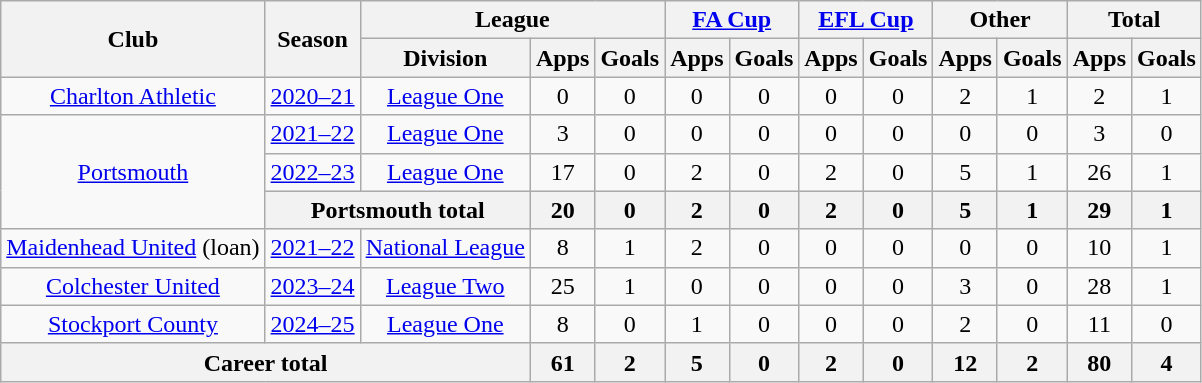<table class="wikitable" style="text-align: center">
<tr>
<th rowspan="2">Club</th>
<th rowspan="2">Season</th>
<th colspan="3">League</th>
<th colspan="2"><a href='#'>FA Cup</a></th>
<th colspan="2"><a href='#'>EFL Cup</a></th>
<th colspan="2">Other</th>
<th colspan="2">Total</th>
</tr>
<tr>
<th>Division</th>
<th>Apps</th>
<th>Goals</th>
<th>Apps</th>
<th>Goals</th>
<th>Apps</th>
<th>Goals</th>
<th>Apps</th>
<th>Goals</th>
<th>Apps</th>
<th>Goals</th>
</tr>
<tr>
<td><a href='#'>Charlton Athletic</a></td>
<td><a href='#'>2020–21</a></td>
<td><a href='#'>League One</a></td>
<td>0</td>
<td>0</td>
<td>0</td>
<td>0</td>
<td>0</td>
<td>0</td>
<td>2</td>
<td>1</td>
<td>2</td>
<td>1</td>
</tr>
<tr>
<td rowspan="3"><a href='#'>Portsmouth</a></td>
<td><a href='#'>2021–22</a></td>
<td><a href='#'>League One</a></td>
<td>3</td>
<td>0</td>
<td>0</td>
<td>0</td>
<td>0</td>
<td>0</td>
<td>0</td>
<td>0</td>
<td>3</td>
<td>0</td>
</tr>
<tr>
<td><a href='#'>2022–23</a></td>
<td><a href='#'>League One</a></td>
<td>17</td>
<td>0</td>
<td>2</td>
<td>0</td>
<td>2</td>
<td>0</td>
<td>5</td>
<td>1</td>
<td>26</td>
<td>1</td>
</tr>
<tr>
<th colspan="2">Portsmouth total</th>
<th>20</th>
<th>0</th>
<th>2</th>
<th>0</th>
<th>2</th>
<th>0</th>
<th>5</th>
<th>1</th>
<th>29</th>
<th>1</th>
</tr>
<tr>
<td><a href='#'>Maidenhead United</a> (loan)</td>
<td><a href='#'>2021–22</a></td>
<td><a href='#'>National League</a></td>
<td>8</td>
<td>1</td>
<td>2</td>
<td>0</td>
<td>0</td>
<td>0</td>
<td>0</td>
<td>0</td>
<td>10</td>
<td>1</td>
</tr>
<tr>
<td><a href='#'>Colchester United</a></td>
<td><a href='#'>2023–24</a></td>
<td><a href='#'>League Two</a></td>
<td>25</td>
<td>1</td>
<td>0</td>
<td>0</td>
<td>0</td>
<td>0</td>
<td>3</td>
<td>0</td>
<td>28</td>
<td>1</td>
</tr>
<tr>
<td><a href='#'>Stockport County</a></td>
<td><a href='#'>2024–25</a></td>
<td><a href='#'>League One</a></td>
<td>8</td>
<td>0</td>
<td>1</td>
<td>0</td>
<td>0</td>
<td>0</td>
<td>2</td>
<td>0</td>
<td>11</td>
<td>0</td>
</tr>
<tr>
<th colspan="3">Career total</th>
<th>61</th>
<th>2</th>
<th>5</th>
<th>0</th>
<th>2</th>
<th>0</th>
<th>12</th>
<th>2</th>
<th>80</th>
<th>4</th>
</tr>
</table>
